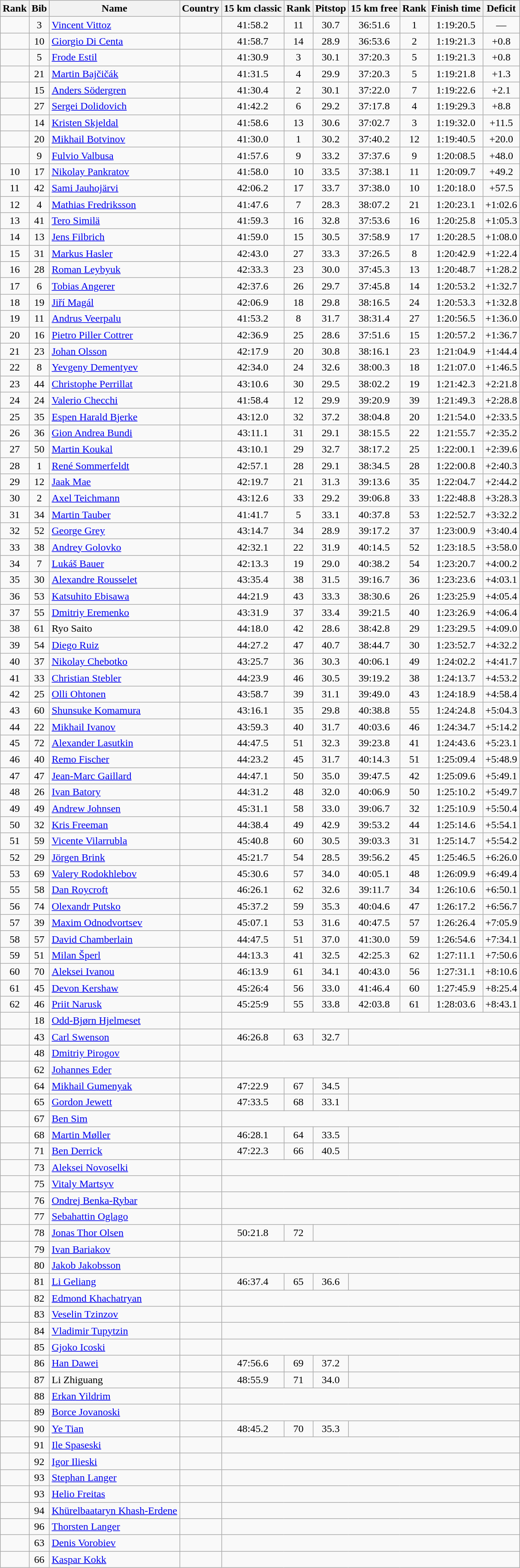<table class="wikitable sortable" style="text-align:center">
<tr>
<th>Rank</th>
<th>Bib</th>
<th>Name</th>
<th>Country</th>
<th>15 km classic</th>
<th>Rank</th>
<th>Pitstop</th>
<th>15 km free</th>
<th>Rank</th>
<th>Finish time</th>
<th>Deficit</th>
</tr>
<tr>
<td></td>
<td>3</td>
<td align=left><a href='#'>Vincent Vittoz</a></td>
<td align=left></td>
<td>41:58.2</td>
<td>11</td>
<td>30.7</td>
<td>36:51.6</td>
<td>1</td>
<td>1:19:20.5</td>
<td>—</td>
</tr>
<tr>
<td></td>
<td>10</td>
<td align=left><a href='#'>Giorgio Di Centa</a></td>
<td align=left></td>
<td>41:58.7</td>
<td>14</td>
<td>28.9</td>
<td>36:53.6</td>
<td>2</td>
<td>1:19:21.3</td>
<td>+0.8</td>
</tr>
<tr>
<td></td>
<td>5</td>
<td align=left><a href='#'>Frode Estil</a></td>
<td align=left></td>
<td>41:30.9</td>
<td>3</td>
<td>30.1</td>
<td>37:20.3</td>
<td>5</td>
<td>1:19:21.3</td>
<td>+0.8</td>
</tr>
<tr>
<td></td>
<td>21</td>
<td align=left><a href='#'>Martin Bajčičák</a></td>
<td align=left></td>
<td>41:31.5</td>
<td>4</td>
<td>29.9</td>
<td>37:20.3</td>
<td>5</td>
<td>1:19:21.8</td>
<td>+1.3</td>
</tr>
<tr>
<td></td>
<td>15</td>
<td align=left><a href='#'>Anders Södergren</a></td>
<td align=left></td>
<td>41:30.4</td>
<td>2</td>
<td>30.1</td>
<td>37:22.0</td>
<td>7</td>
<td>1:19:22.6</td>
<td>+2.1</td>
</tr>
<tr>
<td></td>
<td>27</td>
<td align=left><a href='#'>Sergei Dolidovich</a></td>
<td align=left></td>
<td>41:42.2</td>
<td>6</td>
<td>29.2</td>
<td>37:17.8</td>
<td>4</td>
<td>1:19:29.3</td>
<td>+8.8</td>
</tr>
<tr>
<td></td>
<td>14</td>
<td align=left><a href='#'>Kristen Skjeldal</a></td>
<td align=left></td>
<td>41:58.6</td>
<td>13</td>
<td>30.6</td>
<td>37:02.7</td>
<td>3</td>
<td>1:19:32.0</td>
<td>+11.5</td>
</tr>
<tr>
<td></td>
<td>20</td>
<td align=left><a href='#'>Mikhail Botvinov</a></td>
<td align=left></td>
<td>41:30.0</td>
<td>1</td>
<td>30.2</td>
<td>37:40.2</td>
<td>12</td>
<td>1:19:40.5</td>
<td>+20.0</td>
</tr>
<tr>
<td></td>
<td>9</td>
<td align=left><a href='#'>Fulvio Valbusa</a></td>
<td align=left></td>
<td>41:57.6</td>
<td>9</td>
<td>33.2</td>
<td>37:37.6</td>
<td>9</td>
<td>1:20:08.5</td>
<td>+48.0</td>
</tr>
<tr>
<td>10</td>
<td>17</td>
<td align=left><a href='#'>Nikolay Pankratov</a></td>
<td align=left></td>
<td>41:58.0</td>
<td>10</td>
<td>33.5</td>
<td>37:38.1</td>
<td>11</td>
<td>1:20:09.7</td>
<td>+49.2</td>
</tr>
<tr>
<td>11</td>
<td>42</td>
<td align=left><a href='#'>Sami Jauhojärvi</a></td>
<td align=left></td>
<td>42:06.2</td>
<td>17</td>
<td>33.7</td>
<td>37:38.0</td>
<td>10</td>
<td>1:20:18.0</td>
<td>+57.5</td>
</tr>
<tr>
<td>12</td>
<td>4</td>
<td align=left><a href='#'>Mathias Fredriksson</a></td>
<td align=left></td>
<td>41:47.6</td>
<td>7</td>
<td>28.3</td>
<td>38:07.2</td>
<td>21</td>
<td>1:20:23.1</td>
<td>+1:02.6</td>
</tr>
<tr>
<td>13</td>
<td>41</td>
<td align=left><a href='#'>Tero Similä</a></td>
<td align=left></td>
<td>41:59.3</td>
<td>16</td>
<td>32.8</td>
<td>37:53.6</td>
<td>16</td>
<td>1:20:25.8</td>
<td>+1:05.3</td>
</tr>
<tr>
<td>14</td>
<td>13</td>
<td align=left><a href='#'>Jens Filbrich</a></td>
<td align=left></td>
<td>41:59.0</td>
<td>15</td>
<td>30.5</td>
<td>37:58.9</td>
<td>17</td>
<td>1:20:28.5</td>
<td>+1:08.0</td>
</tr>
<tr>
<td>15</td>
<td>31</td>
<td align=left><a href='#'>Markus Hasler</a></td>
<td align=left></td>
<td>42:43.0</td>
<td>27</td>
<td>33.3</td>
<td>37:26.5</td>
<td>8</td>
<td>1:20:42.9</td>
<td>+1:22.4</td>
</tr>
<tr>
<td>16</td>
<td>28</td>
<td align=left><a href='#'>Roman Leybyuk</a></td>
<td align=left></td>
<td>42:33.3</td>
<td>23</td>
<td>30.0</td>
<td>37:45.3</td>
<td>13</td>
<td>1:20:48.7</td>
<td>+1:28.2</td>
</tr>
<tr>
<td>17</td>
<td>6</td>
<td align=left><a href='#'>Tobias Angerer</a></td>
<td align=left></td>
<td>42:37.6</td>
<td>26</td>
<td>29.7</td>
<td>37:45.8</td>
<td>14</td>
<td>1:20:53.2</td>
<td>+1:32.7</td>
</tr>
<tr>
<td>18</td>
<td>19</td>
<td align=left><a href='#'>Jiří Magál</a></td>
<td align=left></td>
<td>42:06.9</td>
<td>18</td>
<td>29.8</td>
<td>38:16.5</td>
<td>24</td>
<td>1:20:53.3</td>
<td>+1:32.8</td>
</tr>
<tr>
<td>19</td>
<td>11</td>
<td align=left><a href='#'>Andrus Veerpalu</a></td>
<td align=left></td>
<td>41:53.2</td>
<td>8</td>
<td>31.7</td>
<td>38:31.4</td>
<td>27</td>
<td>1:20:56.5</td>
<td>+1:36.0</td>
</tr>
<tr>
<td>20</td>
<td>16</td>
<td align=left><a href='#'>Pietro Piller Cottrer</a></td>
<td align=left></td>
<td>42:36.9</td>
<td>25</td>
<td>28.6</td>
<td>37:51.6</td>
<td>15</td>
<td>1:20:57.2</td>
<td>+1:36.7</td>
</tr>
<tr>
<td>21</td>
<td>23</td>
<td align=left><a href='#'>Johan Olsson</a></td>
<td align=left></td>
<td>42:17.9</td>
<td>20</td>
<td>30.8</td>
<td>38:16.1</td>
<td>23</td>
<td>1:21:04.9</td>
<td>+1:44.4</td>
</tr>
<tr>
<td>22</td>
<td>8</td>
<td align=left><a href='#'>Yevgeny Dementyev</a></td>
<td align=left></td>
<td>42:34.0</td>
<td>24</td>
<td>32.6</td>
<td>38:00.3</td>
<td>18</td>
<td>1:21:07.0</td>
<td>+1:46.5</td>
</tr>
<tr>
<td>23</td>
<td>44</td>
<td align=left><a href='#'>Christophe Perrillat</a></td>
<td align=left></td>
<td>43:10.6</td>
<td>30</td>
<td>29.5</td>
<td>38:02.2</td>
<td>19</td>
<td>1:21:42.3</td>
<td>+2:21.8</td>
</tr>
<tr>
<td>24</td>
<td>24</td>
<td align=left><a href='#'>Valerio Checchi</a></td>
<td align=left></td>
<td>41:58.4</td>
<td>12</td>
<td>29.9</td>
<td>39:20.9</td>
<td>39</td>
<td>1:21:49.3</td>
<td>+2:28.8</td>
</tr>
<tr>
<td>25</td>
<td>35</td>
<td align=left><a href='#'>Espen Harald Bjerke</a></td>
<td align=left></td>
<td>43:12.0</td>
<td>32</td>
<td>37.2</td>
<td>38:04.8</td>
<td>20</td>
<td>1:21:54.0</td>
<td>+2:33.5</td>
</tr>
<tr>
<td>26</td>
<td>36</td>
<td align=left><a href='#'>Gion Andrea Bundi</a></td>
<td align=left></td>
<td>43:11.1</td>
<td>31</td>
<td>29.1</td>
<td>38:15.5</td>
<td>22</td>
<td>1:21:55.7</td>
<td>+2:35.2</td>
</tr>
<tr>
<td>27</td>
<td>50</td>
<td align=left><a href='#'>Martin Koukal</a></td>
<td align=left></td>
<td>43:10.1</td>
<td>29</td>
<td>32.7</td>
<td>38:17.2</td>
<td>25</td>
<td>1:22:00.1</td>
<td>+2:39.6</td>
</tr>
<tr>
<td>28</td>
<td>1</td>
<td align=left><a href='#'>René Sommerfeldt</a></td>
<td align=left></td>
<td>42:57.1</td>
<td>28</td>
<td>29.1</td>
<td>38:34.5</td>
<td>28</td>
<td>1:22:00.8</td>
<td>+2:40.3</td>
</tr>
<tr>
<td>29</td>
<td>12</td>
<td align=left><a href='#'>Jaak Mae</a></td>
<td align=left></td>
<td>42:19.7</td>
<td>21</td>
<td>31.3</td>
<td>39:13.6</td>
<td>35</td>
<td>1:22:04.7</td>
<td>+2:44.2</td>
</tr>
<tr>
<td>30</td>
<td>2</td>
<td align=left><a href='#'>Axel Teichmann</a></td>
<td align=left></td>
<td>43:12.6</td>
<td>33</td>
<td>29.2</td>
<td>39:06.8</td>
<td>33</td>
<td>1:22:48.8</td>
<td>+3:28.3</td>
</tr>
<tr>
<td>31</td>
<td>34</td>
<td align=left><a href='#'>Martin Tauber</a></td>
<td align=left></td>
<td>41:41.7</td>
<td>5</td>
<td>33.1</td>
<td>40:37.8</td>
<td>53</td>
<td>1:22:52.7</td>
<td>+3:32.2</td>
</tr>
<tr>
<td>32</td>
<td>52</td>
<td align=left><a href='#'>George Grey</a></td>
<td align=left></td>
<td>43:14.7</td>
<td>34</td>
<td>28.9</td>
<td>39:17.2</td>
<td>37</td>
<td>1:23:00.9</td>
<td>+3:40.4</td>
</tr>
<tr>
<td>33</td>
<td>38</td>
<td align=left><a href='#'>Andrey Golovko</a></td>
<td align=left></td>
<td>42:32.1</td>
<td>22</td>
<td>31.9</td>
<td>40:14.5</td>
<td>52</td>
<td>1:23:18.5</td>
<td>+3:58.0</td>
</tr>
<tr>
<td>34</td>
<td>7</td>
<td align=left><a href='#'>Lukáš Bauer</a></td>
<td align=left></td>
<td>42:13.3</td>
<td>19</td>
<td>29.0</td>
<td>40:38.2</td>
<td>54</td>
<td>1:23:20.7</td>
<td>+4:00.2</td>
</tr>
<tr>
<td>35</td>
<td>30</td>
<td align=left><a href='#'>Alexandre Rousselet</a></td>
<td align=left></td>
<td>43:35.4</td>
<td>38</td>
<td>31.5</td>
<td>39:16.7</td>
<td>36</td>
<td>1:23:23.6</td>
<td>+4:03.1</td>
</tr>
<tr>
<td>36</td>
<td>53</td>
<td align=left><a href='#'>Katsuhito Ebisawa</a></td>
<td align=left></td>
<td>44:21.9</td>
<td>43</td>
<td>33.3</td>
<td>38:30.6</td>
<td>26</td>
<td>1:23:25.9</td>
<td>+4:05.4</td>
</tr>
<tr>
<td>37</td>
<td>55</td>
<td align=left><a href='#'>Dmitriy Eremenko</a></td>
<td align=left></td>
<td>43:31.9</td>
<td>37</td>
<td>33.4</td>
<td>39:21.5</td>
<td>40</td>
<td>1:23:26.9</td>
<td>+4:06.4</td>
</tr>
<tr>
<td>38</td>
<td>61</td>
<td align=left>Ryo Saito</td>
<td align=left></td>
<td>44:18.0</td>
<td>42</td>
<td>28.6</td>
<td>38:42.8</td>
<td>29</td>
<td>1:23:29.5</td>
<td>+4:09.0</td>
</tr>
<tr>
<td>39</td>
<td>54</td>
<td align=left><a href='#'>Diego Ruiz</a></td>
<td align=left></td>
<td>44:27.2</td>
<td>47</td>
<td>40.7</td>
<td>38:44.7</td>
<td>30</td>
<td>1:23:52.7</td>
<td>+4:32.2</td>
</tr>
<tr>
<td>40</td>
<td>37</td>
<td align=left><a href='#'>Nikolay Chebotko</a></td>
<td align=left></td>
<td>43:25.7</td>
<td>36</td>
<td>30.3</td>
<td>40:06.1</td>
<td>49</td>
<td>1:24:02.2</td>
<td>+4:41.7</td>
</tr>
<tr>
<td>41</td>
<td>33</td>
<td align=left><a href='#'>Christian Stebler</a></td>
<td align=left></td>
<td>44:23.9</td>
<td>46</td>
<td>30.5</td>
<td>39:19.2</td>
<td>38</td>
<td>1:24:13.7</td>
<td>+4:53.2</td>
</tr>
<tr>
<td>42</td>
<td>25</td>
<td align=left><a href='#'>Olli Ohtonen</a></td>
<td align=left></td>
<td>43:58.7</td>
<td>39</td>
<td>31.1</td>
<td>39:49.0</td>
<td>43</td>
<td>1:24:18.9</td>
<td>+4:58.4</td>
</tr>
<tr>
<td>43</td>
<td>60</td>
<td align=left><a href='#'>Shunsuke Komamura</a></td>
<td align=left></td>
<td>43:16.1</td>
<td>35</td>
<td>29.8</td>
<td>40:38.8</td>
<td>55</td>
<td>1:24:24.8</td>
<td>+5:04.3</td>
</tr>
<tr>
<td>44</td>
<td>22</td>
<td align=left><a href='#'>Mikhail Ivanov</a></td>
<td align=left></td>
<td>43:59.3</td>
<td>40</td>
<td>31.7</td>
<td>40:03.6</td>
<td>46</td>
<td>1:24:34.7</td>
<td>+5:14.2</td>
</tr>
<tr>
<td>45</td>
<td>72</td>
<td align=left><a href='#'>Alexander Lasutkin</a></td>
<td align=left></td>
<td>44:47.5</td>
<td>51</td>
<td>32.3</td>
<td>39:23.8</td>
<td>41</td>
<td>1:24:43.6</td>
<td>+5:23.1</td>
</tr>
<tr>
<td>46</td>
<td>40</td>
<td align=left><a href='#'>Remo Fischer</a></td>
<td align=left></td>
<td>44:23.2</td>
<td>45</td>
<td>31.7</td>
<td>40:14.3</td>
<td>51</td>
<td>1:25:09.4</td>
<td>+5:48.9</td>
</tr>
<tr>
<td>47</td>
<td>47</td>
<td align=left><a href='#'>Jean-Marc Gaillard</a></td>
<td align=left></td>
<td>44:47.1</td>
<td>50</td>
<td>35.0</td>
<td>39:47.5</td>
<td>42</td>
<td>1:25:09.6</td>
<td>+5:49.1</td>
</tr>
<tr>
<td>48</td>
<td>26</td>
<td align=left><a href='#'>Ivan Batory</a></td>
<td align=left></td>
<td>44:31.2</td>
<td>48</td>
<td>32.0</td>
<td>40:06.9</td>
<td>50</td>
<td>1:25:10.2</td>
<td>+5:49.7</td>
</tr>
<tr>
<td>49</td>
<td>49</td>
<td align=left><a href='#'>Andrew Johnsen</a></td>
<td align=left></td>
<td>45:31.1</td>
<td>58</td>
<td>33.0</td>
<td>39:06.7</td>
<td>32</td>
<td>1:25:10.9</td>
<td>+5:50.4</td>
</tr>
<tr>
<td>50</td>
<td>32</td>
<td align=left><a href='#'>Kris Freeman</a></td>
<td align=left></td>
<td>44:38.4</td>
<td>49</td>
<td>42.9</td>
<td>39:53.2</td>
<td>44</td>
<td>1:25:14.6</td>
<td>+5:54.1</td>
</tr>
<tr>
<td>51</td>
<td>59</td>
<td align=left><a href='#'>Vicente Vilarrubla</a></td>
<td align=left></td>
<td>45:40.8</td>
<td>60</td>
<td>30.5</td>
<td>39:03.3</td>
<td>31</td>
<td>1:25:14.7</td>
<td>+5:54.2</td>
</tr>
<tr>
<td>52</td>
<td>29</td>
<td align=left><a href='#'>Jörgen Brink</a></td>
<td align=left></td>
<td>45:21.7</td>
<td>54</td>
<td>28.5</td>
<td>39:56.2</td>
<td>45</td>
<td>1:25:46.5</td>
<td>+6:26.0</td>
</tr>
<tr>
<td>53</td>
<td>69</td>
<td align=left><a href='#'>Valery Rodokhlebov</a></td>
<td align=left></td>
<td>45:30.6</td>
<td>57</td>
<td>34.0</td>
<td>40:05.1</td>
<td>48</td>
<td>1:26:09.9</td>
<td>+6:49.4</td>
</tr>
<tr>
<td>55</td>
<td>58</td>
<td align=left><a href='#'>Dan Roycroft</a></td>
<td align=left></td>
<td>46:26.1</td>
<td>62</td>
<td>32.6</td>
<td>39:11.7</td>
<td>34</td>
<td>1:26:10.6</td>
<td>+6:50.1</td>
</tr>
<tr>
<td>56</td>
<td>74</td>
<td align=left><a href='#'>Olexandr Putsko</a></td>
<td align=left></td>
<td>45:37.2</td>
<td>59</td>
<td>35.3</td>
<td>40:04.6</td>
<td>47</td>
<td>1:26:17.2</td>
<td>+6:56.7</td>
</tr>
<tr>
<td>57</td>
<td>39</td>
<td align=left><a href='#'>Maxim Odnodvortsev</a></td>
<td align=left></td>
<td>45:07.1</td>
<td>53</td>
<td>31.6</td>
<td>40:47.5</td>
<td>57</td>
<td>1:26:26.4</td>
<td>+7:05.9</td>
</tr>
<tr>
<td>58</td>
<td>57</td>
<td align=left><a href='#'>David Chamberlain</a></td>
<td align=left></td>
<td>44:47.5</td>
<td>51</td>
<td>37.0</td>
<td>41:30.0</td>
<td>59</td>
<td>1:26:54.6</td>
<td>+7:34.1</td>
</tr>
<tr>
<td>59</td>
<td>51</td>
<td align=left><a href='#'>Milan Šperl</a></td>
<td align=left></td>
<td>44:13.3</td>
<td>41</td>
<td>32.5</td>
<td>42:25.3</td>
<td>62</td>
<td>1:27:11.1</td>
<td>+7:50.6</td>
</tr>
<tr>
<td>60</td>
<td>70</td>
<td align=left><a href='#'>Aleksei Ivanou</a></td>
<td align=left></td>
<td>46:13.9</td>
<td>61</td>
<td>34.1</td>
<td>40:43.0</td>
<td>56</td>
<td>1:27:31.1</td>
<td>+8:10.6</td>
</tr>
<tr>
<td>61</td>
<td>45</td>
<td align=left><a href='#'>Devon Kershaw</a></td>
<td align=left></td>
<td>45:26:4</td>
<td>56</td>
<td>33.0</td>
<td>41:46.4</td>
<td>60</td>
<td>1:27:45.9</td>
<td>+8:25.4</td>
</tr>
<tr>
<td>62</td>
<td>46</td>
<td align=left><a href='#'>Priit Narusk</a></td>
<td align=left></td>
<td>45:25:9</td>
<td>55</td>
<td>33.8</td>
<td>42:03.8</td>
<td>61</td>
<td>1:28:03.6</td>
<td>+8:43.1</td>
</tr>
<tr>
<td></td>
<td>18</td>
<td align=left><a href='#'>Odd-Bjørn Hjelmeset</a></td>
<td align=left></td>
<td colspan="7"></td>
</tr>
<tr>
<td></td>
<td>43</td>
<td align=left><a href='#'>Carl Swenson</a></td>
<td align=left></td>
<td>46:26.8</td>
<td>63</td>
<td>32.7</td>
<td colspan="4"></td>
</tr>
<tr>
<td></td>
<td>48</td>
<td align=left><a href='#'>Dmitriy Pirogov</a></td>
<td align=left></td>
<td colspan="7"></td>
</tr>
<tr>
<td></td>
<td>62</td>
<td align=left><a href='#'>Johannes Eder</a></td>
<td align=left></td>
<td colspan="7"></td>
</tr>
<tr>
<td></td>
<td>64</td>
<td align=left><a href='#'>Mikhail Gumenyak</a></td>
<td align=left></td>
<td>47:22.9</td>
<td>67</td>
<td>34.5</td>
<td colspan="4"></td>
</tr>
<tr>
<td></td>
<td>65</td>
<td align=left><a href='#'>Gordon Jewett</a></td>
<td align=left></td>
<td>47:33.5</td>
<td>68</td>
<td>33.1</td>
<td colspan="4"></td>
</tr>
<tr>
<td></td>
<td>67</td>
<td align=left><a href='#'>Ben Sim</a></td>
<td align=left></td>
<td colspan="7"></td>
</tr>
<tr>
<td></td>
<td>68</td>
<td align=left><a href='#'>Martin Møller</a></td>
<td align=left></td>
<td>46:28.1</td>
<td>64</td>
<td>33.5</td>
<td colspan="4"></td>
</tr>
<tr>
<td></td>
<td>71</td>
<td align=left><a href='#'>Ben Derrick</a></td>
<td align=left></td>
<td>47:22.3</td>
<td>66</td>
<td>40.5</td>
<td colspan="4"></td>
</tr>
<tr>
<td></td>
<td>73</td>
<td align=left><a href='#'>Aleksei Novoselki</a></td>
<td align=left></td>
<td colspan="7"></td>
</tr>
<tr>
<td></td>
<td>75</td>
<td align=left><a href='#'>Vitaly Martsyv</a></td>
<td align=left></td>
<td colspan="7"></td>
</tr>
<tr>
<td></td>
<td>76</td>
<td align=left><a href='#'>Ondrej Benka-Rybar</a></td>
<td align=left></td>
<td colspan="7"></td>
</tr>
<tr>
<td></td>
<td>77</td>
<td align=left><a href='#'>Sebahattin Oglago</a></td>
<td align=left></td>
<td colspan="7"></td>
</tr>
<tr>
<td></td>
<td>78</td>
<td align=left><a href='#'>Jonas Thor Olsen</a></td>
<td align=left></td>
<td>50:21.8</td>
<td>72</td>
<td colspan="5"></td>
</tr>
<tr>
<td></td>
<td>79</td>
<td align=left><a href='#'>Ivan Bariakov</a></td>
<td align=left></td>
<td colspan="7"></td>
</tr>
<tr>
<td></td>
<td>80</td>
<td align=left><a href='#'>Jakob Jakobsson</a></td>
<td align=left></td>
<td colspan="7"></td>
</tr>
<tr>
<td></td>
<td>81</td>
<td align=left><a href='#'>Li Geliang</a></td>
<td align=left></td>
<td>46:37.4</td>
<td>65</td>
<td>36.6</td>
<td colspan="4"></td>
</tr>
<tr>
<td></td>
<td>82</td>
<td align=left><a href='#'>Edmond Khachatryan</a></td>
<td align=left></td>
<td colspan="7"></td>
</tr>
<tr>
<td></td>
<td>83</td>
<td align=left><a href='#'>Veselin Tzinzov</a></td>
<td align=left></td>
<td colspan="7"></td>
</tr>
<tr>
<td></td>
<td>84</td>
<td align=left><a href='#'>Vladimir Tupytzin</a></td>
<td align=left></td>
<td colspan="7"></td>
</tr>
<tr>
<td></td>
<td>85</td>
<td align=left><a href='#'>Gjoko Icoski</a></td>
<td align=left></td>
<td colspan="7"></td>
</tr>
<tr>
<td></td>
<td>86</td>
<td align=left><a href='#'>Han Dawei</a></td>
<td align=left></td>
<td>47:56.6</td>
<td>69</td>
<td>37.2</td>
<td colspan="4"></td>
</tr>
<tr>
<td></td>
<td>87</td>
<td align=left>Li Zhiguang</td>
<td align=left></td>
<td>48:55.9</td>
<td>71</td>
<td>34.0</td>
<td colspan="4"></td>
</tr>
<tr>
<td></td>
<td>88</td>
<td align=left><a href='#'>Erkan Yildrim</a></td>
<td align=left></td>
<td colspan="7"></td>
</tr>
<tr>
<td></td>
<td>89</td>
<td align=left><a href='#'>Borce Jovanoski</a></td>
<td align=left></td>
<td colspan="7"></td>
</tr>
<tr>
<td></td>
<td>90</td>
<td align=left><a href='#'>Ye Tian</a></td>
<td align=left></td>
<td>48:45.2</td>
<td>70</td>
<td>35.3</td>
<td colspan="4"></td>
</tr>
<tr>
<td></td>
<td>91</td>
<td align=left><a href='#'>Ile Spaseski</a></td>
<td align=left></td>
<td colspan="7"></td>
</tr>
<tr>
<td></td>
<td>92</td>
<td align=left><a href='#'>Igor Ilieski</a></td>
<td align=left></td>
<td colspan="7"></td>
</tr>
<tr>
<td></td>
<td>93</td>
<td align=left><a href='#'>Stephan Langer</a></td>
<td align=left></td>
<td colspan="7"></td>
</tr>
<tr>
<td></td>
<td>93</td>
<td align=left><a href='#'>Helio Freitas</a></td>
<td align=left></td>
<td colspan="7"></td>
</tr>
<tr>
<td></td>
<td>94</td>
<td align=left><a href='#'>Khürelbaataryn Khash-Erdene</a></td>
<td align=left></td>
<td colspan="7"></td>
</tr>
<tr>
<td></td>
<td>96</td>
<td align=left><a href='#'>Thorsten Langer</a></td>
<td align=left></td>
<td colspan="7"></td>
</tr>
<tr>
<td></td>
<td>63</td>
<td align=left><a href='#'>Denis Vorobiev</a></td>
<td align=left></td>
<td colspan="7"></td>
</tr>
<tr>
<td></td>
<td>66</td>
<td align=left><a href='#'>Kaspar Kokk</a></td>
<td align=left></td>
<td colspan="7"></td>
</tr>
</table>
